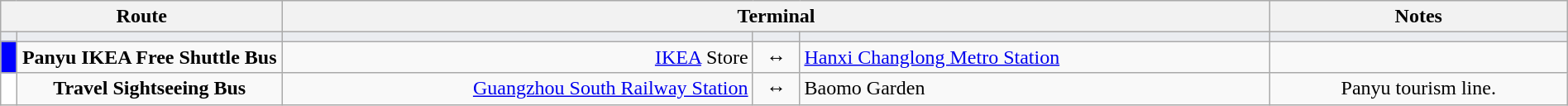<table class="wikitable sortable" style="width:100%; text-align:center;">
<tr>
<th colspan="2" width="18%">Route</th>
<th colspan="3">Terminal</th>
<th width="19%">Notes</th>
</tr>
<tr style="background:#EAECF0" height=0>
<td width="1%"></td>
<td></td>
<td width="30%"></td>
<td></td>
<td width="30%"></td>
<td></td>
</tr>
<tr>
<td style="background:blue"></td>
<td><strong>Panyu IKEA Free Shuttle Bus</strong></td>
<td align=right><a href='#'>IKEA</a> Store</td>
<td>↔</td>
<td align=left><a href='#'>Hanxi Changlong Metro Station</a></td>
<td></td>
</tr>
<tr>
<td style="background:white"></td>
<td><strong>Travel Sightseeing Bus</strong></td>
<td align=right><a href='#'>Guangzhou South Railway Station</a></td>
<td>↔</td>
<td align=left>Baomo Garden</td>
<td>Panyu tourism line.</td>
</tr>
</table>
